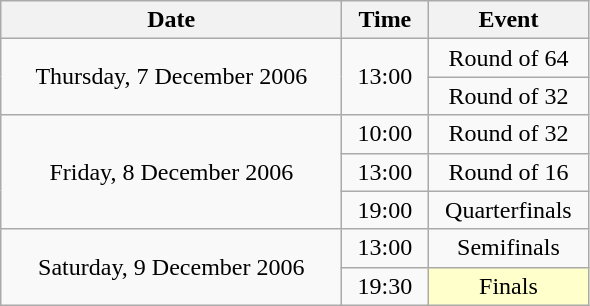<table class = "wikitable" style="text-align:center;">
<tr>
<th width=220>Date</th>
<th width=50>Time</th>
<th width=100>Event</th>
</tr>
<tr>
<td rowspan=2>Thursday, 7 December 2006</td>
<td rowspan=2>13:00</td>
<td>Round of 64</td>
</tr>
<tr>
<td>Round of 32</td>
</tr>
<tr>
<td rowspan=3>Friday, 8 December 2006</td>
<td>10:00</td>
<td>Round of 32</td>
</tr>
<tr>
<td>13:00</td>
<td>Round of 16</td>
</tr>
<tr>
<td>19:00</td>
<td>Quarterfinals</td>
</tr>
<tr>
<td rowspan=2>Saturday, 9 December 2006</td>
<td>13:00</td>
<td>Semifinals</td>
</tr>
<tr>
<td>19:30</td>
<td bgcolor=ffffcc>Finals</td>
</tr>
</table>
